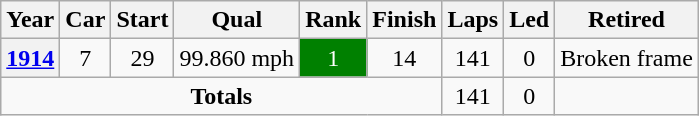<table class="wikitable" style="text-align:center">
<tr>
<th>Year</th>
<th>Car</th>
<th>Start</th>
<th>Qual</th>
<th>Rank</th>
<th>Finish</th>
<th>Laps</th>
<th>Led</th>
<th>Retired</th>
</tr>
<tr>
<th><a href='#'>1914</a></th>
<td>7</td>
<td>29</td>
<td>99.860 mph</td>
<td style="background:green;color:white">1</td>
<td>14</td>
<td>141</td>
<td>0</td>
<td>Broken frame</td>
</tr>
<tr>
<td colspan=6><strong>Totals</strong></td>
<td>141</td>
<td>0</td>
<td></td>
</tr>
</table>
